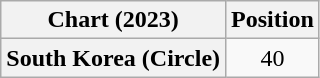<table class="wikitable plainrowheaders" style="text-align:center">
<tr>
<th scope="col">Chart (2023)</th>
<th scope="col">Position</th>
</tr>
<tr>
<th scope="row">South Korea (Circle)</th>
<td>40</td>
</tr>
</table>
